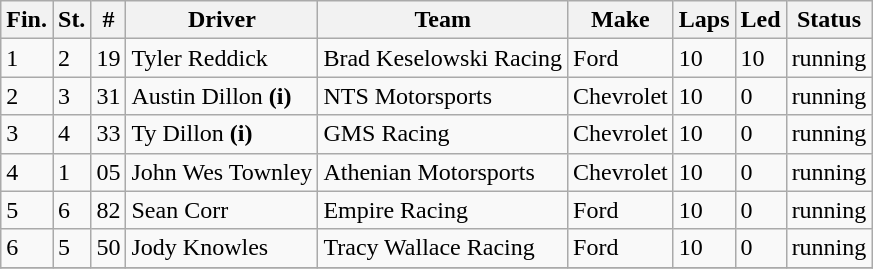<table class="sortable wikitable" border="1">
<tr>
<th>Fin.</th>
<th>St.</th>
<th>#</th>
<th>Driver</th>
<th>Team</th>
<th>Make</th>
<th>Laps</th>
<th>Led</th>
<th>Status</th>
</tr>
<tr>
<td>1</td>
<td>2</td>
<td>19</td>
<td>Tyler Reddick</td>
<td>Brad Keselowski Racing</td>
<td>Ford</td>
<td>10</td>
<td>10</td>
<td>running</td>
</tr>
<tr>
<td>2</td>
<td>3</td>
<td>31</td>
<td>Austin Dillon <strong>(i)</strong></td>
<td>NTS Motorsports</td>
<td>Chevrolet</td>
<td>10</td>
<td>0</td>
<td>running</td>
</tr>
<tr>
<td>3</td>
<td>4</td>
<td>33</td>
<td>Ty Dillon <strong>(i)</strong></td>
<td>GMS Racing</td>
<td>Chevrolet</td>
<td>10</td>
<td>0</td>
<td>running</td>
</tr>
<tr>
<td>4</td>
<td>1</td>
<td>05</td>
<td>John Wes Townley</td>
<td>Athenian Motorsports</td>
<td>Chevrolet</td>
<td>10</td>
<td>0</td>
<td>running</td>
</tr>
<tr>
<td>5</td>
<td>6</td>
<td>82</td>
<td>Sean Corr</td>
<td>Empire Racing</td>
<td>Ford</td>
<td>10</td>
<td>0</td>
<td>running</td>
</tr>
<tr>
<td>6</td>
<td>5</td>
<td>50</td>
<td>Jody Knowles</td>
<td>Tracy Wallace Racing</td>
<td>Ford</td>
<td>10</td>
<td>0</td>
<td>running</td>
</tr>
<tr>
</tr>
</table>
